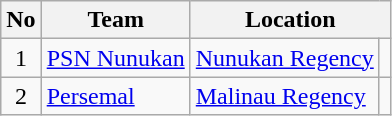<table class="wikitable sortable" style="font-size:100%;">
<tr>
<th>No</th>
<th>Team</th>
<th colspan="2">Location</th>
</tr>
<tr>
<td align="center">1</td>
<td><a href='#'>PSN Nunukan</a></td>
<td><a href='#'>Nunukan Regency</a></td>
<td></td>
</tr>
<tr>
<td align="center">2</td>
<td><a href='#'>Persemal</a></td>
<td><a href='#'>Malinau Regency</a></td>
<td></td>
</tr>
</table>
